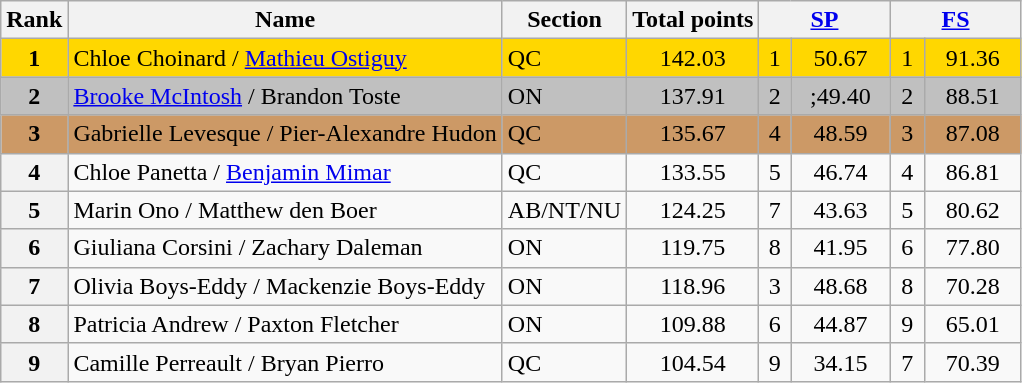<table class="wikitable sortable">
<tr>
<th>Rank</th>
<th>Name</th>
<th>Section</th>
<th>Total points</th>
<th colspan="2" width="80px"><a href='#'>SP</a></th>
<th colspan="2" width="80px"><a href='#'>FS</a></th>
</tr>
<tr bgcolor="gold">
<td align="center"><strong>1</strong></td>
<td>Chloe Choinard / <a href='#'>Mathieu Ostiguy</a></td>
<td>QC</td>
<td align="center">142.03</td>
<td align="center">1</td>
<td align="center">50.67</td>
<td align="center">1</td>
<td align="center">91.36</td>
</tr>
<tr bgcolor="silver">
<td align="center"><strong>2</strong></td>
<td><a href='#'>Brooke McIntosh</a> / Brandon Toste</td>
<td>ON</td>
<td align="center">137.91</td>
<td align="center">2</td>
<td align="center">;49.40</td>
<td align="center">2</td>
<td align="center">88.51</td>
</tr>
<tr bgcolor="cc9966">
<td align="center"><strong>3</strong></td>
<td>Gabrielle Levesque / Pier-Alexandre Hudon</td>
<td>QC</td>
<td align="center">135.67</td>
<td align="center">4</td>
<td align="center">48.59</td>
<td align="center">3</td>
<td align="center">87.08</td>
</tr>
<tr>
<th>4</th>
<td>Chloe Panetta / <a href='#'>Benjamin Mimar</a></td>
<td>QC</td>
<td align="center">133.55</td>
<td align="center">5</td>
<td align="center">46.74</td>
<td align="center">4</td>
<td align="center">86.81</td>
</tr>
<tr>
<th>5</th>
<td>Marin Ono / Matthew den Boer</td>
<td>AB/NT/NU</td>
<td align="center">124.25</td>
<td align="center">7</td>
<td align="center">43.63</td>
<td align="center">5</td>
<td align="center">80.62</td>
</tr>
<tr>
<th>6</th>
<td>Giuliana Corsini / Zachary Daleman</td>
<td>ON</td>
<td align="center">119.75</td>
<td align="center">8</td>
<td align="center">41.95</td>
<td align="center">6</td>
<td align="center">77.80</td>
</tr>
<tr>
<th>7</th>
<td>Olivia Boys-Eddy / Mackenzie Boys-Eddy</td>
<td>ON</td>
<td align="center">118.96</td>
<td align="center">3</td>
<td align="center">48.68</td>
<td align="center">8</td>
<td align="center">70.28</td>
</tr>
<tr>
<th>8</th>
<td>Patricia Andrew / Paxton Fletcher</td>
<td>ON</td>
<td align="center">109.88</td>
<td align="center">6</td>
<td align="center">44.87</td>
<td align="center">9</td>
<td align="center">65.01</td>
</tr>
<tr>
<th>9</th>
<td>Camille Perreault / Bryan Pierro</td>
<td>QC</td>
<td align="center">104.54</td>
<td align="center">9</td>
<td align="center">34.15</td>
<td align="center">7</td>
<td align="center">70.39</td>
</tr>
</table>
